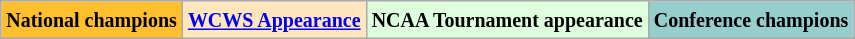<table class="wikitable">
<tr>
<td bgcolor="#FFBF2F"><small><strong>National champions</strong></small></td>
<td bgcolor="#FFE6BD"><small><strong><a href='#'>WCWS Appearance</a></strong></small></td>
<td bgcolor="#DDFFDD"><small><strong>NCAA Tournament appearance</strong></small></td>
<td bgcolor="#96CDCD"><small><strong>Conference champions</strong></small></td>
</tr>
</table>
